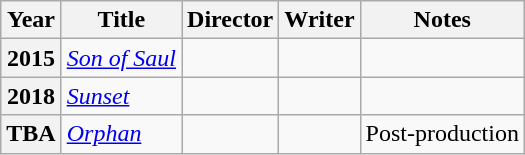<table class="wikitable">
<tr>
<th>Year</th>
<th>Title</th>
<th>Director</th>
<th>Writer</th>
<th>Notes</th>
</tr>
<tr>
<th>2015</th>
<td><em><a href='#'>Son of Saul</a></em></td>
<td></td>
<td></td>
<td></td>
</tr>
<tr>
<th>2018</th>
<td><em><a href='#'>Sunset</a></em></td>
<td></td>
<td></td>
<td></td>
</tr>
<tr>
<th>TBA</th>
<td><em><a href='#'>Orphan</a></em></td>
<td></td>
<td></td>
<td>Post-production</td>
</tr>
</table>
